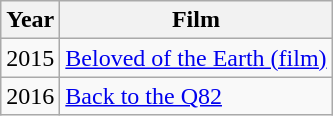<table class="wikitable">
<tr>
<th>Year</th>
<th>Film</th>
</tr>
<tr>
<td>2015</td>
<td><a href='#'>Beloved of the Earth (film)</a></td>
</tr>
<tr>
<td>2016</td>
<td><a href='#'>Back to the Q82</a></td>
</tr>
</table>
